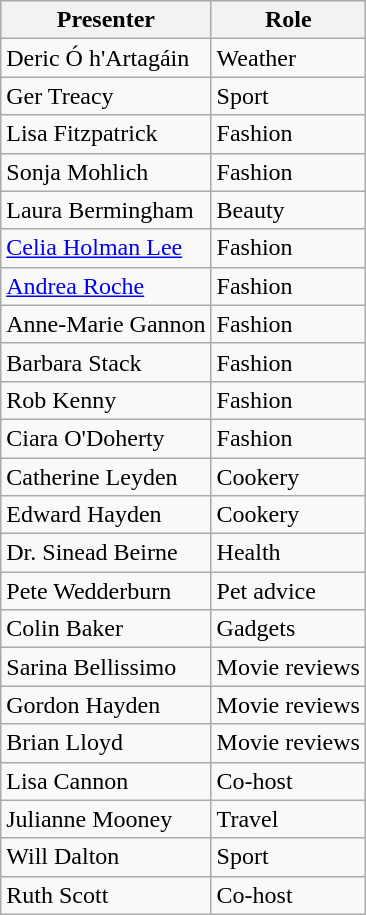<table class="wikitable sortable">
<tr>
<th>Presenter</th>
<th>Role</th>
</tr>
<tr>
<td>Deric Ó h'Artagáin</td>
<td>Weather</td>
</tr>
<tr>
<td>Ger Treacy</td>
<td>Sport</td>
</tr>
<tr>
<td>Lisa Fitzpatrick</td>
<td>Fashion</td>
</tr>
<tr>
<td>Sonja Mohlich</td>
<td>Fashion</td>
</tr>
<tr>
<td>Laura Bermingham</td>
<td>Beauty</td>
</tr>
<tr>
<td><a href='#'>Celia Holman Lee</a></td>
<td>Fashion</td>
</tr>
<tr>
<td><a href='#'>Andrea Roche</a></td>
<td>Fashion</td>
</tr>
<tr>
<td>Anne-Marie Gannon</td>
<td>Fashion</td>
</tr>
<tr>
<td>Barbara Stack</td>
<td>Fashion</td>
</tr>
<tr>
<td>Rob Kenny</td>
<td>Fashion</td>
</tr>
<tr>
<td>Ciara O'Doherty</td>
<td>Fashion</td>
</tr>
<tr>
<td>Catherine Leyden</td>
<td>Cookery</td>
</tr>
<tr>
<td>Edward Hayden</td>
<td>Cookery</td>
</tr>
<tr>
<td>Dr. Sinead Beirne</td>
<td>Health</td>
</tr>
<tr>
<td>Pete Wedderburn</td>
<td>Pet advice</td>
</tr>
<tr>
<td>Colin Baker</td>
<td>Gadgets</td>
</tr>
<tr>
<td>Sarina Bellissimo</td>
<td>Movie reviews</td>
</tr>
<tr>
<td>Gordon Hayden</td>
<td>Movie reviews</td>
</tr>
<tr>
<td>Brian Lloyd</td>
<td>Movie reviews</td>
</tr>
<tr>
<td>Lisa Cannon</td>
<td>Co-host</td>
</tr>
<tr>
<td>Julianne Mooney</td>
<td>Travel</td>
</tr>
<tr>
<td>Will Dalton</td>
<td>Sport</td>
</tr>
<tr>
<td>Ruth Scott</td>
<td>Co-host</td>
</tr>
</table>
